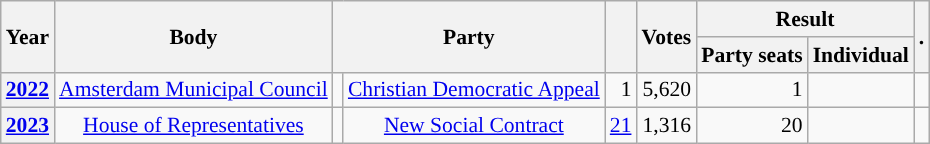<table class="wikitable plainrowheaders sortable" border=2 cellpadding=4 cellspacing=0 style="border: 1px #aaa solid; font-size: 90%; text-align:center;">
<tr>
<th scope="col" rowspan=2>Year</th>
<th scope="col" rowspan=2>Body</th>
<th scope="col" colspan=2 rowspan=2>Party</th>
<th scope="col" rowspan=2></th>
<th scope="col" rowspan=2>Votes</th>
<th scope="colgroup" colspan=2>Result</th>
<th scope="col" rowspan=2 class="unsortable">.</th>
</tr>
<tr>
<th scope="col">Party seats</th>
<th scope="col">Individual</th>
</tr>
<tr>
<th scope="row"><a href='#'>2022</a></th>
<td><a href='#'>Amsterdam Municipal Council</a></td>
<td style="background-color:"></td>
<td><a href='#'>Christian Democratic Appeal</a></td>
<td style=text-align:right>1</td>
<td style=text-align:right>5,620</td>
<td style=text-align:right>1</td>
<td></td>
<td></td>
</tr>
<tr>
<th scope="row"><a href='#'>2023</a></th>
<td><a href='#'>House of Representatives</a></td>
<td style="background-color:"></td>
<td><a href='#'>New Social Contract</a></td>
<td style=text-align:right><a href='#'>21</a></td>
<td style=text-align:right>1,316</td>
<td style=text-align:right>20</td>
<td></td>
<td></td>
</tr>
</table>
